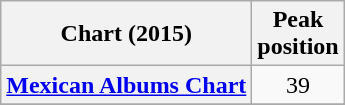<table class="wikitable sortable plainrowheaders" style="text-align:center">
<tr>
<th>Chart (2015)</th>
<th>Peak<br> position</th>
</tr>
<tr>
<th scope="row"><a href='#'>Mexican Albums Chart</a></th>
<td style="text-align:center;">39</td>
</tr>
<tr>
</tr>
<tr>
</tr>
</table>
